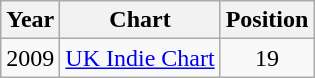<table class="wikitable">
<tr>
<th>Year</th>
<th>Chart</th>
<th>Position</th>
</tr>
<tr>
<td>2009</td>
<td><a href='#'>UK Indie Chart</a></td>
<td align="center">19</td>
</tr>
</table>
